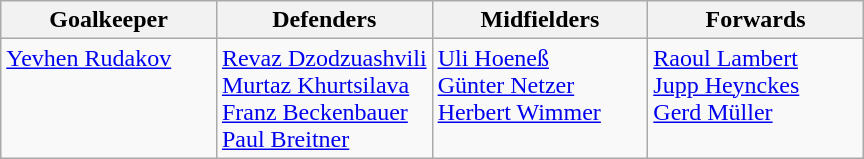<table class="wikitable">
<tr>
<th style="width:25%;">Goalkeeper</th>
<th style="width:25%;">Defenders</th>
<th style="width:25%;">Midfielders</th>
<th style="width:25%;">Forwards</th>
</tr>
<tr style="vertical-align:top;">
<td> <a href='#'>Yevhen Rudakov</a></td>
<td> <a href='#'>Revaz Dzodzuashvili</a><br> <a href='#'>Murtaz Khurtsilava</a><br> <a href='#'>Franz Beckenbauer</a><br> <a href='#'>Paul Breitner</a></td>
<td> <a href='#'>Uli Hoeneß</a><br> <a href='#'>Günter Netzer</a><br> <a href='#'>Herbert Wimmer</a></td>
<td> <a href='#'>Raoul Lambert</a><br> <a href='#'>Jupp Heynckes</a><br> <a href='#'>Gerd Müller</a></td>
</tr>
</table>
